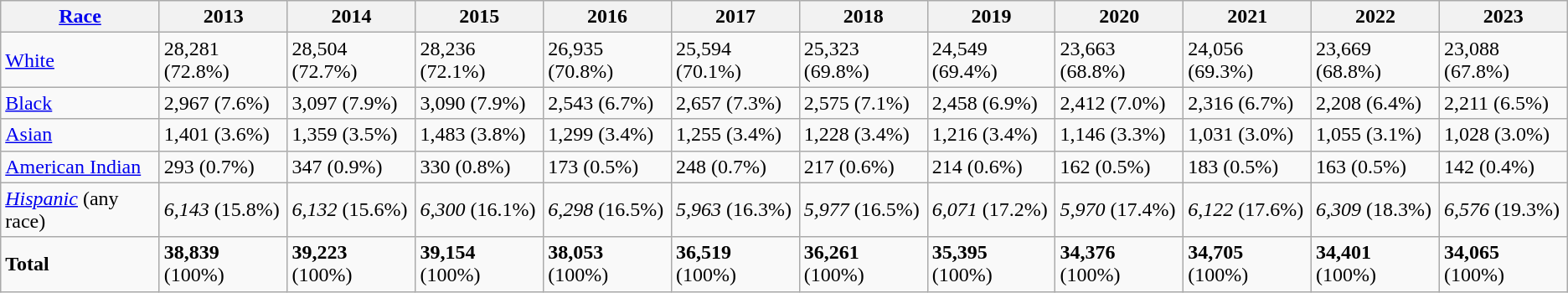<table class="wikitable plainrowheaders sortable collapsible collapsed" style="text-align:left;">
<tr>
<th><a href='#'>Race</a></th>
<th>2013</th>
<th>2014</th>
<th>2015</th>
<th>2016</th>
<th>2017</th>
<th>2018</th>
<th>2019</th>
<th>2020</th>
<th>2021</th>
<th>2022</th>
<th>2023</th>
</tr>
<tr>
<td><a href='#'>White</a></td>
<td>28,281 (72.8%)</td>
<td>28,504 (72.7%)</td>
<td>28,236 (72.1%)</td>
<td>26,935 (70.8%)</td>
<td>25,594 (70.1%)</td>
<td>25,323 (69.8%)</td>
<td>24,549 (69.4%)</td>
<td>23,663 (68.8%)</td>
<td>24,056 (69.3%)</td>
<td>23,669 (68.8%)</td>
<td>23,088 (67.8%)</td>
</tr>
<tr>
<td><a href='#'>Black</a></td>
<td>2,967 (7.6%)</td>
<td>3,097 (7.9%)</td>
<td>3,090 (7.9%)</td>
<td>2,543 (6.7%)</td>
<td>2,657 (7.3%)</td>
<td>2,575 (7.1%)</td>
<td>2,458 (6.9%)</td>
<td>2,412 (7.0%)</td>
<td>2,316 (6.7%)</td>
<td>2,208 (6.4%)</td>
<td>2,211 (6.5%)</td>
</tr>
<tr>
<td><a href='#'>Asian</a></td>
<td>1,401 (3.6%)</td>
<td>1,359 (3.5%)</td>
<td>1,483 (3.8%)</td>
<td>1,299 (3.4%)</td>
<td>1,255 (3.4%)</td>
<td>1,228 (3.4%)</td>
<td>1,216 (3.4%)</td>
<td>1,146 (3.3%)</td>
<td>1,031 (3.0%)</td>
<td>1,055 (3.1%)</td>
<td>1,028 (3.0%)</td>
</tr>
<tr>
<td><a href='#'>American Indian</a></td>
<td>293 (0.7%)</td>
<td>347 (0.9%)</td>
<td>330 (0.8%)</td>
<td>173 (0.5%)</td>
<td>248 (0.7%)</td>
<td>217 (0.6%)</td>
<td>214 (0.6%)</td>
<td>162 (0.5%)</td>
<td>183 (0.5%)</td>
<td>163 (0.5%)</td>
<td>142 (0.4%)</td>
</tr>
<tr>
<td><em><a href='#'>Hispanic</a></em> (any race)</td>
<td><em>6,143</em> (15.8%)</td>
<td><em>6,132</em> (15.6%)</td>
<td><em>6,300</em> (16.1%)</td>
<td><em>6,298</em> (16.5%)</td>
<td><em>5,963</em> (16.3%)</td>
<td><em>5,977</em> (16.5%)</td>
<td><em>6,071</em> (17.2%)</td>
<td><em>5,970</em> (17.4%)</td>
<td><em>6,122</em> (17.6%)</td>
<td><em>6,309</em> (18.3%)</td>
<td><em>6,576</em> (19.3%)</td>
</tr>
<tr>
<td><strong>Total</strong></td>
<td><strong>38,839</strong> (100%)</td>
<td><strong>39,223</strong> (100%)</td>
<td><strong>39,154</strong> (100%)</td>
<td><strong>38,053</strong> (100%)</td>
<td><strong>36,519</strong> (100%)</td>
<td><strong>36,261</strong> (100%)</td>
<td><strong>35,395</strong> (100%)</td>
<td><strong>34,376</strong> (100%)</td>
<td><strong>34,705</strong> (100%)</td>
<td><strong>34,401</strong> (100%)</td>
<td><strong>34,065</strong> (100%)</td>
</tr>
</table>
